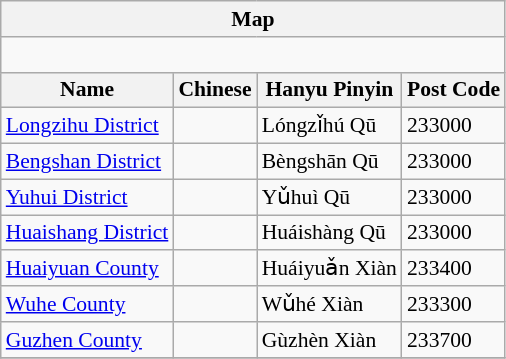<table class="wikitable" style="font-size:90%;">
<tr>
<th colspan="6">Map</th>
</tr>
<tr>
<td colspan="6"><div><br> 








</div></td>
</tr>
<tr>
<th>Name</th>
<th>Chinese</th>
<th>Hanyu Pinyin</th>
<th>Post Code</th>
</tr>
<tr>
<td><a href='#'>Longzihu District</a></td>
<td></td>
<td>Lóngzǐhú Qū</td>
<td>233000</td>
</tr>
<tr>
<td><a href='#'>Bengshan District</a></td>
<td></td>
<td>Bèngshān Qū</td>
<td>233000</td>
</tr>
<tr>
<td><a href='#'>Yuhui District</a></td>
<td></td>
<td>Yǔhuì Qū</td>
<td>233000</td>
</tr>
<tr>
<td><a href='#'>Huaishang District</a></td>
<td></td>
<td>Huáishàng Qū</td>
<td>233000</td>
</tr>
<tr>
<td><a href='#'>Huaiyuan County</a></td>
<td></td>
<td>Huáiyuǎn Xiàn</td>
<td>233400</td>
</tr>
<tr>
<td><a href='#'>Wuhe County</a></td>
<td></td>
<td>Wǔhé Xiàn</td>
<td>233300</td>
</tr>
<tr>
<td><a href='#'>Guzhen County</a></td>
<td></td>
<td>Gùzhèn Xiàn</td>
<td>233700</td>
</tr>
<tr>
</tr>
</table>
